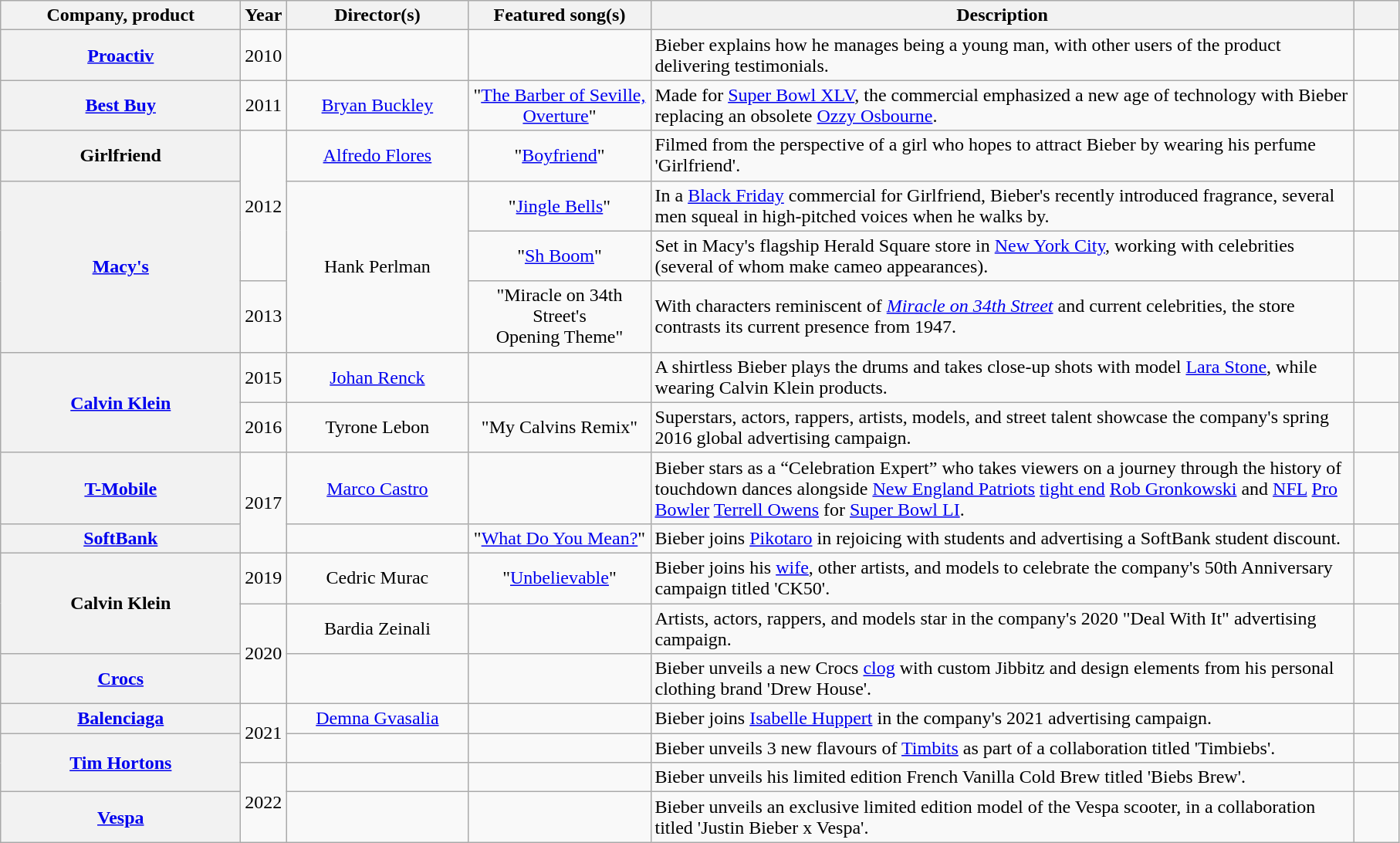<table class="wikitable sortable plainrowheaders" style="text-align:center;">
<tr>
<th scope="col" style="width:200px;">Company, product</th>
<th scope="col" style="width:5px;;">Year</th>
<th scope="col" style="width:150px;">Director(s)</th>
<th scope="col" style="width:150px;">Featured song(s)</th>
<th scope="col" style="width:600px;" class="unsortable">Description</th>
<th scope="col" style="width: 2em;" class="unsortable"></th>
</tr>
<tr>
<th scope=row><a href='#'>Proactiv</a></th>
<td>2010</td>
<td></td>
<td></td>
<td style="text-align:left;">Bieber explains how he manages being a young man, with other users of the product delivering testimonials.</td>
<td></td>
</tr>
<tr>
<th scope=row><a href='#'>Best Buy</a></th>
<td>2011</td>
<td><a href='#'>Bryan Buckley</a></td>
<td>"<a href='#'>The Barber of Seville, Overture</a>"</td>
<td style="text-align:left;">Made for <a href='#'>Super Bowl XLV</a>, the commercial emphasized a new age of technology with Bieber replacing an obsolete <a href='#'>Ozzy Osbourne</a>.</td>
<td></td>
</tr>
<tr>
<th scope=row>Girlfriend</th>
<td rowspan="3">2012</td>
<td><a href='#'>Alfredo Flores</a></td>
<td>"<a href='#'>Boyfriend</a>"</td>
<td style="text-align:left;">Filmed from the perspective of a girl who hopes to attract Bieber by wearing his perfume 'Girlfriend'.</td>
<td></td>
</tr>
<tr>
<th scope=row rowspan="3"><a href='#'>Macy's</a></th>
<td rowspan="3">Hank Perlman</td>
<td>"<a href='#'>Jingle Bells</a>"</td>
<td style="text-align:left;">In a <a href='#'>Black Friday</a> commercial for Girlfriend, Bieber's recently introduced fragrance, several men squeal in high-pitched voices when he walks by.</td>
<td></td>
</tr>
<tr>
<td>"<a href='#'>Sh Boom</a>"</td>
<td style="text-align:left;">Set in Macy's flagship Herald Square store in <a href='#'>New York City</a>, working with celebrities (several of whom make cameo appearances).</td>
<td></td>
</tr>
<tr>
<td>2013</td>
<td>"Miracle on 34th Street's<br>Opening Theme"</td>
<td style="text-align:left;">With characters reminiscent of <em><a href='#'>Miracle on 34th Street</a></em> and current celebrities, the store contrasts its current presence from 1947.</td>
<td></td>
</tr>
<tr>
<th scope=row rowspan="2"><a href='#'>Calvin Klein</a></th>
<td>2015</td>
<td><a href='#'>Johan Renck</a></td>
<td></td>
<td style="text-align:left;">A shirtless Bieber plays the drums and takes close-up shots with model <a href='#'>Lara Stone</a>, while wearing Calvin Klein products.</td>
<td><br></td>
</tr>
<tr>
<td>2016</td>
<td>Tyrone Lebon</td>
<td>"My Calvins Remix"</td>
<td style="text-align:left;">Superstars, actors, rappers, artists, models, and street talent showcase the company's spring 2016 global advertising campaign.</td>
<td><br></td>
</tr>
<tr>
<th scope=row><a href='#'>T-Mobile</a></th>
<td rowspan="2">2017</td>
<td><a href='#'>Marco Castro</a></td>
<td></td>
<td style="text-align:left;">Bieber stars as a “Celebration Expert” who takes viewers on a journey through the history of touchdown dances alongside <a href='#'>New England Patriots</a> <a href='#'>tight end</a> <a href='#'>Rob Gronkowski</a> and <a href='#'>NFL</a> <a href='#'>Pro Bowler</a> <a href='#'>Terrell Owens</a> for <a href='#'>Super Bowl LI</a>.</td>
<td></td>
</tr>
<tr>
<th scope=row><a href='#'>SoftBank</a></th>
<td></td>
<td>"<a href='#'>What Do You Mean?</a>"</td>
<td style="text-align:left;">Bieber joins <a href='#'>Pikotaro</a> in rejoicing with students and advertising a SoftBank student discount.</td>
<td></td>
</tr>
<tr>
<th scope=row rowspan="2">Calvin Klein</th>
<td>2019</td>
<td>Cedric Murac</td>
<td>"<a href='#'>Unbelievable</a>"</td>
<td style="text-align:left;">Bieber joins his <a href='#'>wife</a>, other artists, and models to celebrate the company's 50th Anniversary campaign titled 'CK50'.</td>
<td></td>
</tr>
<tr>
<td rowspan="2">2020</td>
<td>Bardia Zeinali</td>
<td></td>
<td style="text-align:left;">Artists, actors, rappers, and models star in the company's 2020 "Deal With It" advertising campaign.</td>
<td></td>
</tr>
<tr>
<th scope=row><a href='#'>Crocs</a></th>
<td></td>
<td></td>
<td style="text-align:left;">Bieber unveils a new Crocs <a href='#'>clog</a> with custom Jibbitz and design elements from his personal clothing brand 'Drew House'.</td>
<td></td>
</tr>
<tr>
<th scope=row><a href='#'>Balenciaga</a></th>
<td rowspan="2">2021</td>
<td><a href='#'>Demna Gvasalia</a></td>
<td></td>
<td style="text-align:left;">Bieber joins <a href='#'>Isabelle Huppert</a> in the company's 2021 advertising campaign.</td>
<td></td>
</tr>
<tr>
<th scope=row rowspan="2"><a href='#'>Tim Hortons</a></th>
<td></td>
<td></td>
<td style="text-align:left;">Bieber unveils 3 new flavours of <a href='#'>Timbits</a> as part of a collaboration titled 'Timbiebs'.</td>
<td></td>
</tr>
<tr>
<td rowspan="2">2022</td>
<td></td>
<td></td>
<td style="text-align:left;">Bieber unveils his limited edition French Vanilla Cold Brew titled 'Biebs Brew'.</td>
<td></td>
</tr>
<tr>
<th scope=row><a href='#'>Vespa</a></th>
<td></td>
<td></td>
<td style="text-align:left;">Bieber unveils an exclusive limited edition model of the Vespa scooter, in a collaboration titled 'Justin Bieber x Vespa'.</td>
<td></td>
</tr>
</table>
